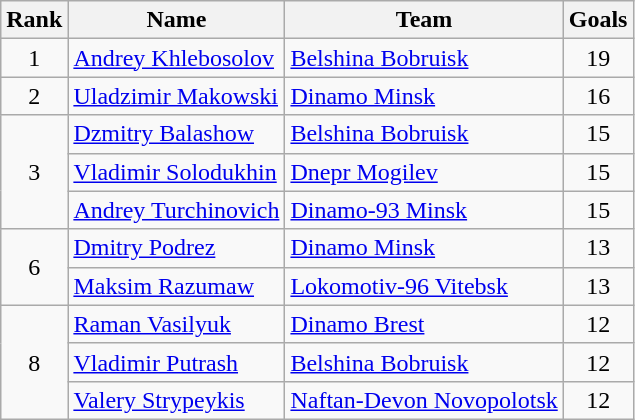<table class="wikitable" style="text-align:left">
<tr>
<th>Rank</th>
<th>Name</th>
<th>Team</th>
<th>Goals</th>
</tr>
<tr>
<td align="center">1</td>
<td> <a href='#'>Andrey Khlebosolov</a></td>
<td><a href='#'>Belshina Bobruisk</a></td>
<td align="center">19</td>
</tr>
<tr>
<td align="center">2</td>
<td> <a href='#'>Uladzimir Makowski</a></td>
<td><a href='#'>Dinamo Minsk</a></td>
<td align="center">16</td>
</tr>
<tr>
<td align="center" rowspan="3">3</td>
<td> <a href='#'>Dzmitry Balashow</a></td>
<td><a href='#'>Belshina Bobruisk</a></td>
<td align="center">15</td>
</tr>
<tr>
<td> <a href='#'>Vladimir Solodukhin</a></td>
<td><a href='#'>Dnepr Mogilev</a></td>
<td align="center">15</td>
</tr>
<tr>
<td> <a href='#'>Andrey Turchinovich</a></td>
<td><a href='#'>Dinamo-93 Minsk</a></td>
<td align="center">15</td>
</tr>
<tr>
<td align="center" rowspan="2">6</td>
<td> <a href='#'>Dmitry Podrez</a></td>
<td><a href='#'>Dinamo Minsk</a></td>
<td align="center">13</td>
</tr>
<tr>
<td> <a href='#'>Maksim Razumaw</a></td>
<td><a href='#'>Lokomotiv-96 Vitebsk</a></td>
<td align="center">13</td>
</tr>
<tr>
<td align="center" rowspan="3">8</td>
<td> <a href='#'>Raman Vasilyuk</a></td>
<td><a href='#'>Dinamo Brest</a></td>
<td align="center">12</td>
</tr>
<tr>
<td> <a href='#'>Vladimir Putrash</a></td>
<td><a href='#'>Belshina Bobruisk</a></td>
<td align="center">12</td>
</tr>
<tr>
<td> <a href='#'>Valery Strypeykis</a></td>
<td><a href='#'>Naftan-Devon Novopolotsk</a></td>
<td align="center">12</td>
</tr>
</table>
